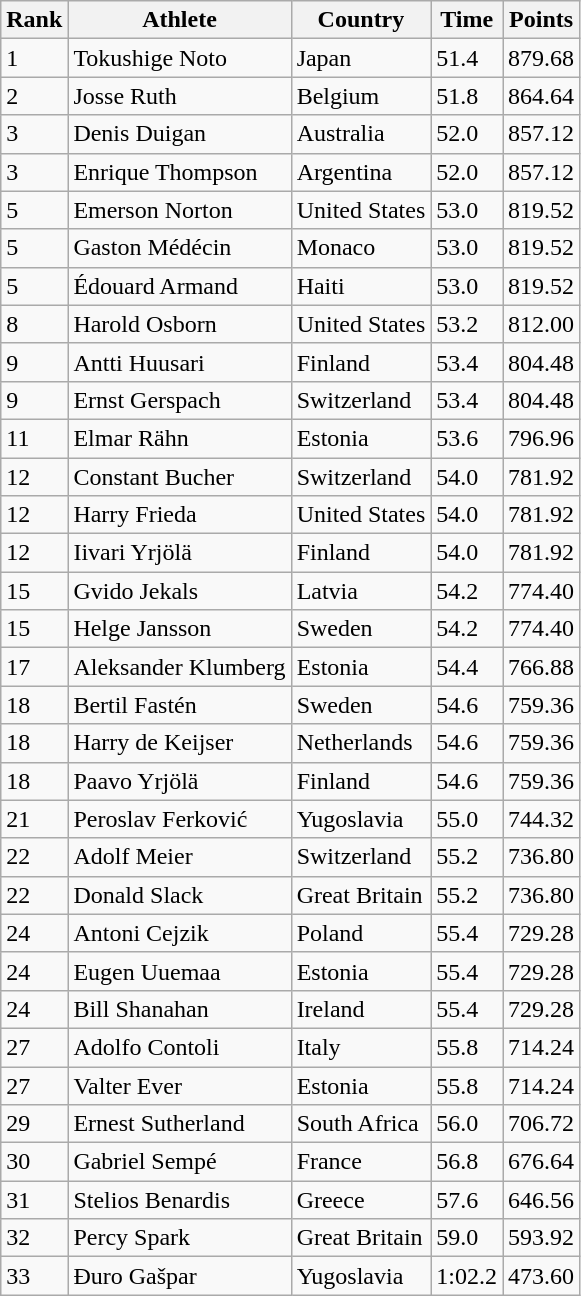<table class="wikitable">
<tr>
<th>Rank</th>
<th>Athlete</th>
<th>Country</th>
<th>Time</th>
<th>Points</th>
</tr>
<tr>
<td>1</td>
<td>Tokushige Noto</td>
<td>Japan</td>
<td>51.4</td>
<td>879.68</td>
</tr>
<tr>
<td>2</td>
<td>Josse Ruth</td>
<td>Belgium</td>
<td>51.8</td>
<td>864.64</td>
</tr>
<tr>
<td>3</td>
<td>Denis Duigan</td>
<td>Australia</td>
<td>52.0</td>
<td>857.12</td>
</tr>
<tr>
<td>3</td>
<td>Enrique Thompson</td>
<td>Argentina</td>
<td>52.0</td>
<td>857.12</td>
</tr>
<tr>
<td>5</td>
<td>Emerson Norton</td>
<td>United States</td>
<td>53.0</td>
<td>819.52</td>
</tr>
<tr>
<td>5</td>
<td>Gaston Médécin</td>
<td>Monaco</td>
<td>53.0</td>
<td>819.52</td>
</tr>
<tr>
<td>5</td>
<td>Édouard Armand</td>
<td>Haiti</td>
<td>53.0</td>
<td>819.52</td>
</tr>
<tr>
<td>8</td>
<td>Harold Osborn</td>
<td>United States</td>
<td>53.2</td>
<td>812.00</td>
</tr>
<tr>
<td>9</td>
<td>Antti Huusari</td>
<td>Finland</td>
<td>53.4</td>
<td>804.48</td>
</tr>
<tr>
<td>9</td>
<td>Ernst Gerspach</td>
<td>Switzerland</td>
<td>53.4</td>
<td>804.48</td>
</tr>
<tr>
<td>11</td>
<td>Elmar Rähn</td>
<td>Estonia</td>
<td>53.6</td>
<td>796.96</td>
</tr>
<tr>
<td>12</td>
<td>Constant Bucher</td>
<td>Switzerland</td>
<td>54.0</td>
<td>781.92</td>
</tr>
<tr>
<td>12</td>
<td>Harry Frieda</td>
<td>United States</td>
<td>54.0</td>
<td>781.92</td>
</tr>
<tr>
<td>12</td>
<td>Iivari Yrjölä</td>
<td>Finland</td>
<td>54.0</td>
<td>781.92</td>
</tr>
<tr>
<td>15</td>
<td>Gvido Jekals</td>
<td>Latvia</td>
<td>54.2</td>
<td>774.40</td>
</tr>
<tr>
<td>15</td>
<td>Helge Jansson</td>
<td>Sweden</td>
<td>54.2</td>
<td>774.40</td>
</tr>
<tr>
<td>17</td>
<td>Aleksander Klumberg</td>
<td>Estonia</td>
<td>54.4</td>
<td>766.88</td>
</tr>
<tr>
<td>18</td>
<td>Bertil Fastén</td>
<td>Sweden</td>
<td>54.6</td>
<td>759.36</td>
</tr>
<tr>
<td>18</td>
<td>Harry de Keijser</td>
<td>Netherlands</td>
<td>54.6</td>
<td>759.36</td>
</tr>
<tr>
<td>18</td>
<td>Paavo Yrjölä</td>
<td>Finland</td>
<td>54.6</td>
<td>759.36</td>
</tr>
<tr>
<td>21</td>
<td>Peroslav Ferković</td>
<td>Yugoslavia</td>
<td>55.0</td>
<td>744.32</td>
</tr>
<tr>
<td>22</td>
<td>Adolf Meier</td>
<td>Switzerland</td>
<td>55.2</td>
<td>736.80</td>
</tr>
<tr>
<td>22</td>
<td>Donald Slack</td>
<td>Great Britain</td>
<td>55.2</td>
<td>736.80</td>
</tr>
<tr>
<td>24</td>
<td>Antoni Cejzik</td>
<td>Poland</td>
<td>55.4</td>
<td>729.28</td>
</tr>
<tr>
<td>24</td>
<td>Eugen Uuemaa</td>
<td>Estonia</td>
<td>55.4</td>
<td>729.28</td>
</tr>
<tr>
<td>24</td>
<td>Bill Shanahan</td>
<td>Ireland</td>
<td>55.4</td>
<td>729.28</td>
</tr>
<tr>
<td>27</td>
<td>Adolfo Contoli</td>
<td>Italy</td>
<td>55.8</td>
<td>714.24</td>
</tr>
<tr>
<td>27</td>
<td>Valter Ever</td>
<td>Estonia</td>
<td>55.8</td>
<td>714.24</td>
</tr>
<tr>
<td>29</td>
<td>Ernest Sutherland</td>
<td>South Africa</td>
<td>56.0</td>
<td>706.72</td>
</tr>
<tr>
<td>30</td>
<td>Gabriel Sempé</td>
<td>France</td>
<td>56.8</td>
<td>676.64</td>
</tr>
<tr>
<td>31</td>
<td>Stelios Benardis</td>
<td>Greece</td>
<td>57.6</td>
<td>646.56</td>
</tr>
<tr>
<td>32</td>
<td>Percy Spark</td>
<td>Great Britain</td>
<td>59.0</td>
<td>593.92</td>
</tr>
<tr>
<td>33</td>
<td>Ðuro Gašpar</td>
<td>Yugoslavia</td>
<td>1:02.2</td>
<td>473.60</td>
</tr>
</table>
